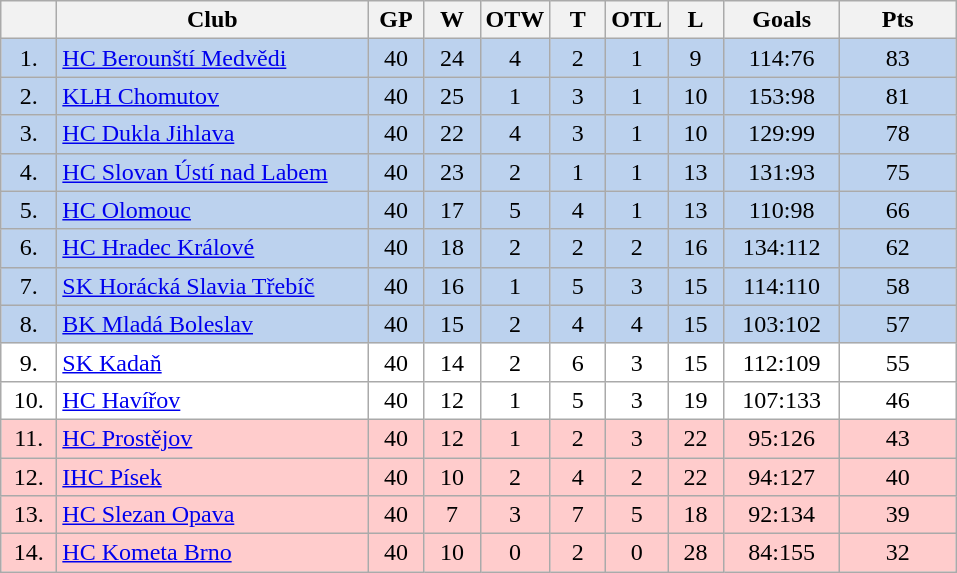<table class="wikitable">
<tr>
<th width="30"></th>
<th width="200">Club</th>
<th width="30">GP</th>
<th width="30">W</th>
<th width="30">OTW</th>
<th width="30">T</th>
<th width="30">OTL</th>
<th width="30">L</th>
<th width="70">Goals</th>
<th width="70">Pts</th>
</tr>
<tr bgcolor="#BCD2EE" align="center">
<td>1.</td>
<td align="left"><a href='#'>HC Berounští Medvědi</a></td>
<td>40</td>
<td>24</td>
<td>4</td>
<td>2</td>
<td>1</td>
<td>9</td>
<td>114:76</td>
<td>83</td>
</tr>
<tr bgcolor="#BCD2EE" align="center">
<td>2.</td>
<td align="left"><a href='#'>KLH Chomutov</a></td>
<td>40</td>
<td>25</td>
<td>1</td>
<td>3</td>
<td>1</td>
<td>10</td>
<td>153:98</td>
<td>81</td>
</tr>
<tr bgcolor="#BCD2EE" align="center">
<td>3.</td>
<td align="left"><a href='#'>HC Dukla Jihlava</a></td>
<td>40</td>
<td>22</td>
<td>4</td>
<td>3</td>
<td>1</td>
<td>10</td>
<td>129:99</td>
<td>78</td>
</tr>
<tr bgcolor="#BCD2EE" align="center">
<td>4.</td>
<td align="left"><a href='#'>HC Slovan Ústí nad Labem</a></td>
<td>40</td>
<td>23</td>
<td>2</td>
<td>1</td>
<td>1</td>
<td>13</td>
<td>131:93</td>
<td>75</td>
</tr>
<tr bgcolor="#BCD2EE" align="center">
<td>5.</td>
<td align="left"><a href='#'>HC Olomouc</a></td>
<td>40</td>
<td>17</td>
<td>5</td>
<td>4</td>
<td>1</td>
<td>13</td>
<td>110:98</td>
<td>66</td>
</tr>
<tr bgcolor="#BCD2EE" align="center">
<td>6.</td>
<td align="left"><a href='#'>HC Hradec Králové</a></td>
<td>40</td>
<td>18</td>
<td>2</td>
<td>2</td>
<td>2</td>
<td>16</td>
<td>134:112</td>
<td>62</td>
</tr>
<tr bgcolor="#BCD2EE" align="center">
<td>7.</td>
<td align="left"><a href='#'>SK Horácká Slavia Třebíč</a></td>
<td>40</td>
<td>16</td>
<td>1</td>
<td>5</td>
<td>3</td>
<td>15</td>
<td>114:110</td>
<td>58</td>
</tr>
<tr bgcolor="#BCD2EE" align="center">
<td>8.</td>
<td align="left"><a href='#'>BK Mladá Boleslav</a></td>
<td>40</td>
<td>15</td>
<td>2</td>
<td>4</td>
<td>4</td>
<td>15</td>
<td>103:102</td>
<td>57</td>
</tr>
<tr bgcolor="#FFFFFF" align="center">
<td>9.</td>
<td align="left"><a href='#'>SK Kadaň</a></td>
<td>40</td>
<td>14</td>
<td>2</td>
<td>6</td>
<td>3</td>
<td>15</td>
<td>112:109</td>
<td>55</td>
</tr>
<tr bgcolor="#FFFFFF" align="center">
<td>10.</td>
<td align="left"><a href='#'>HC Havířov</a></td>
<td>40</td>
<td>12</td>
<td>1</td>
<td>5</td>
<td>3</td>
<td>19</td>
<td>107:133</td>
<td>46</td>
</tr>
<tr bgcolor="#FFCCCC" align="center">
<td>11.</td>
<td align="left"><a href='#'>HC Prostějov</a></td>
<td>40</td>
<td>12</td>
<td>1</td>
<td>2</td>
<td>3</td>
<td>22</td>
<td>95:126</td>
<td>43</td>
</tr>
<tr bgcolor="#FFCCCC" align="center">
<td>12.</td>
<td align="left"><a href='#'>IHC Písek</a></td>
<td>40</td>
<td>10</td>
<td>2</td>
<td>4</td>
<td>2</td>
<td>22</td>
<td>94:127</td>
<td>40</td>
</tr>
<tr bgcolor="#FFCCCC" align="center">
<td>13.</td>
<td align="left"><a href='#'>HC Slezan Opava</a></td>
<td>40</td>
<td>7</td>
<td>3</td>
<td>7</td>
<td>5</td>
<td>18</td>
<td>92:134</td>
<td>39</td>
</tr>
<tr bgcolor="#FFCCCC" align="center">
<td>14.</td>
<td align="left"><a href='#'>HC Kometa Brno</a></td>
<td>40</td>
<td>10</td>
<td>0</td>
<td>2</td>
<td>0</td>
<td>28</td>
<td>84:155</td>
<td>32</td>
</tr>
</table>
